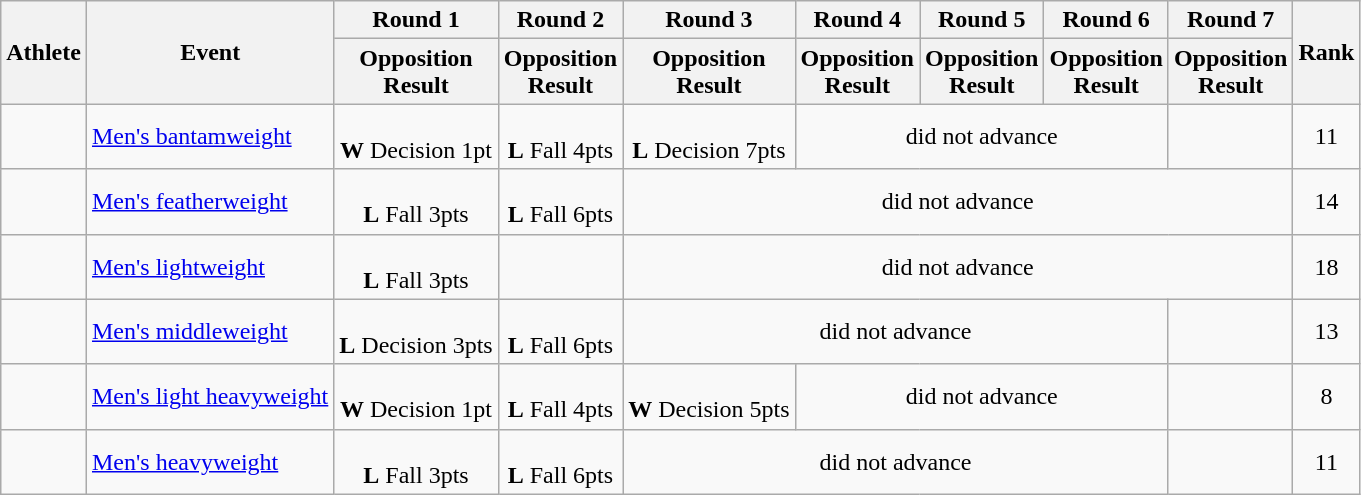<table class="wikitable sortable" style=text-align:center>
<tr>
<th rowspan=2>Athlete</th>
<th rowspan=2>Event</th>
<th>Round 1</th>
<th>Round 2</th>
<th>Round 3</th>
<th>Round 4</th>
<th>Round 5</th>
<th>Round 6</th>
<th>Round 7</th>
<th rowspan=2>Rank</th>
</tr>
<tr>
<th>Opposition<br>Result</th>
<th>Opposition<br>Result</th>
<th>Opposition<br>Result</th>
<th>Opposition<br>Result</th>
<th>Opposition<br>Result</th>
<th>Opposition<br>Result</th>
<th>Opposition<br>Result</th>
</tr>
<tr>
<td align=left></td>
<td align=left><a href='#'>Men's bantamweight</a></td>
<td><br><strong>W</strong> Decision 1pt</td>
<td><br><strong>L</strong> Fall 4pts</td>
<td><br><strong>L</strong> Decision 7pts</td>
<td colspan=3>did not advance</td>
<td></td>
<td>11</td>
</tr>
<tr>
<td align=left></td>
<td align=left><a href='#'>Men's featherweight</a></td>
<td><br><strong>L</strong> Fall 3pts</td>
<td><br><strong>L</strong> Fall 6pts</td>
<td colspan=5>did not advance</td>
<td>14</td>
</tr>
<tr>
<td align=left></td>
<td align=left><a href='#'>Men's lightweight</a></td>
<td><br><strong>L</strong> Fall 3pts</td>
<td></td>
<td colspan=5>did not advance</td>
<td>18</td>
</tr>
<tr>
<td align=left></td>
<td align=left><a href='#'>Men's middleweight</a></td>
<td><br><strong>L</strong> Decision 3pts</td>
<td><br><strong>L</strong> Fall 6pts</td>
<td colspan=4>did not advance</td>
<td></td>
<td>13</td>
</tr>
<tr>
<td align=left></td>
<td align=left><a href='#'>Men's light heavyweight</a></td>
<td><br><strong>W</strong> Decision 1pt</td>
<td><br><strong>L</strong> Fall 4pts</td>
<td><br><strong>W</strong> Decision 5pts</td>
<td colspan=3>did not advance</td>
<td></td>
<td>8</td>
</tr>
<tr>
<td align=left></td>
<td align=left><a href='#'>Men's heavyweight</a></td>
<td><br><strong>L</strong> Fall 3pts</td>
<td><br><strong>L</strong> Fall 6pts</td>
<td colspan=4>did not advance</td>
<td></td>
<td>11</td>
</tr>
</table>
